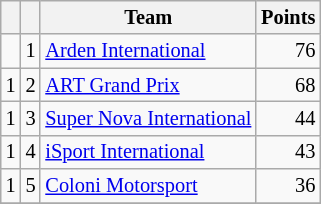<table class="wikitable" style="font-size: 85%;">
<tr>
<th></th>
<th></th>
<th>Team</th>
<th>Points</th>
</tr>
<tr>
<td align="left"></td>
<td align="center">1</td>
<td> <a href='#'>Arden International</a></td>
<td align="right">76</td>
</tr>
<tr>
<td align="left"> 1</td>
<td align="center">2</td>
<td> <a href='#'>ART Grand Prix</a></td>
<td align="right">68</td>
</tr>
<tr>
<td align="left"> 1</td>
<td align="center">3</td>
<td> <a href='#'>Super Nova International</a></td>
<td align="right">44</td>
</tr>
<tr>
<td align="left"> 1</td>
<td align="center">4</td>
<td> <a href='#'>iSport International</a></td>
<td align="right">43</td>
</tr>
<tr>
<td align="left"> 1</td>
<td align="center">5</td>
<td> <a href='#'>Coloni Motorsport</a></td>
<td align="right">36</td>
</tr>
<tr>
</tr>
</table>
